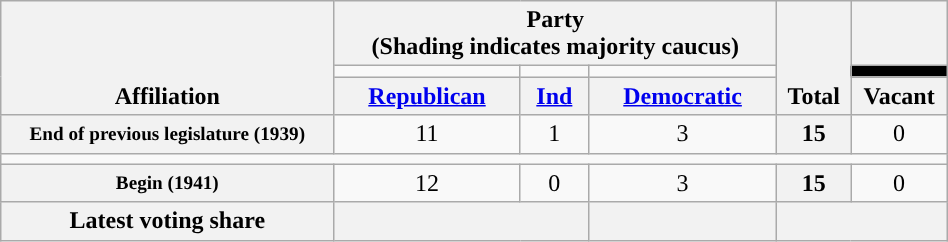<table class=wikitable style="text-align:center; width:50%">
<tr style="vertical-align:bottom;">
<th rowspan=3>Affiliation</th>
<th colspan=3>Party <div>(Shading indicates majority caucus)</div></th>
<th rowspan=3>Total</th>
<th></th>
</tr>
<tr style="height:5px">
<td style="background-color:"></td>
<td style="background-color:"></td>
<td style="background-color:"></td>
<td style="background-color:black"></td>
</tr>
<tr>
<th><a href='#'>Republican</a></th>
<th><a href='#'>Ind</a></th>
<th><a href='#'>Democratic</a></th>
<th>Vacant</th>
</tr>
<tr>
<th nowrap style="font-size:80%">End of previous legislature (1939)</th>
<td>11</td>
<td>1</td>
<td>3</td>
<th>15</th>
<td>0</td>
</tr>
<tr>
<td colspan=6></td>
</tr>
<tr>
<th nowrap style="font-size:80%">Begin (1941)</th>
<td>12</td>
<td>0</td>
<td>3</td>
<th>15</th>
<td>0</td>
</tr>
<tr>
<th>Latest voting share</th>
<th colspan=2 ></th>
<th></th>
<th colspan=2></th>
</tr>
</table>
